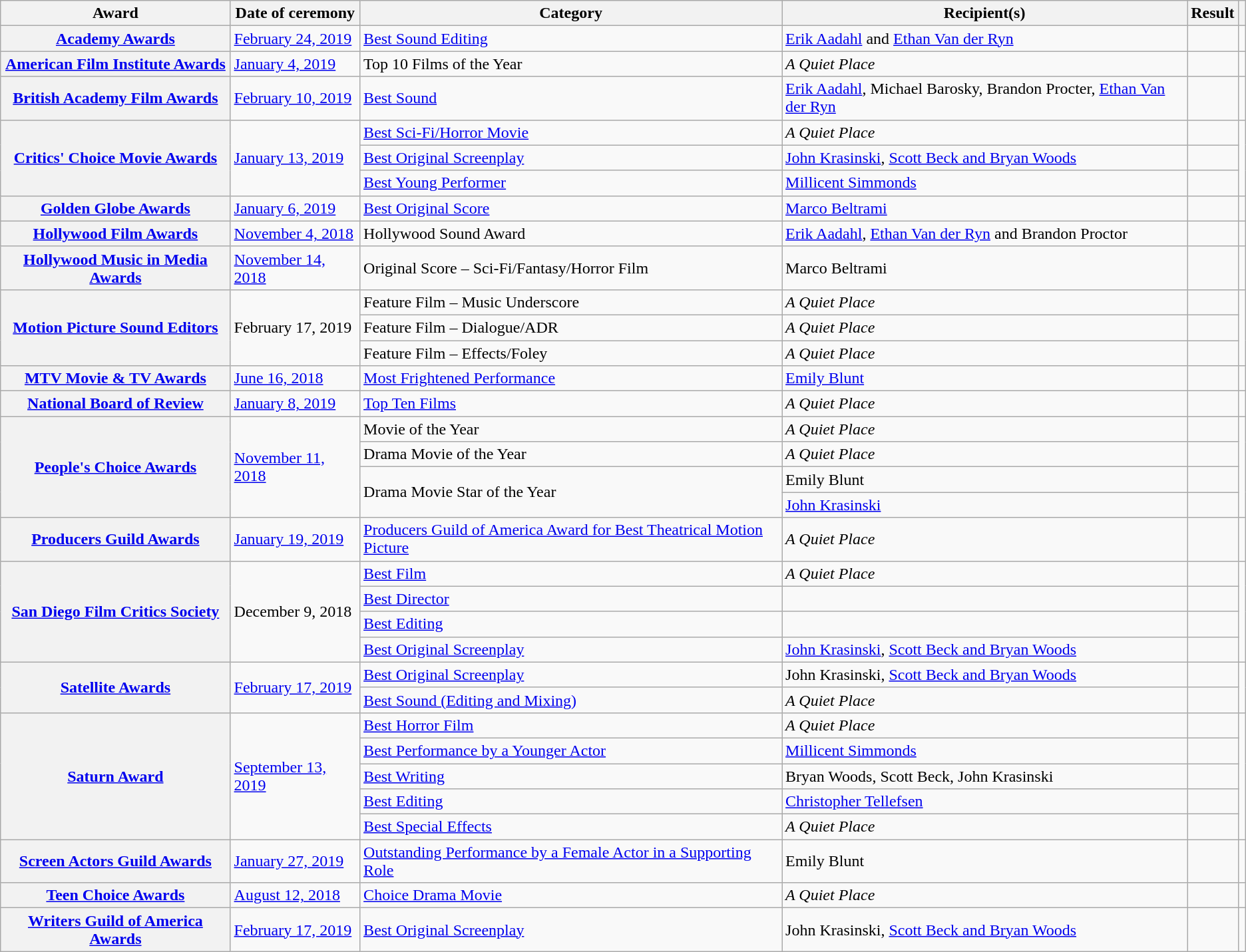<table class="wikitable plainrowheaders sortable">
<tr>
<th scope="col">Award</th>
<th scope="col">Date of ceremony</th>
<th scope="col">Category</th>
<th scope="col">Recipient(s)</th>
<th scope="col">Result</th>
<th scope="col" class="unsortable"></th>
</tr>
<tr>
<th scope="row"><a href='#'>Academy Awards</a></th>
<td><a href='#'>February 24, 2019</a></td>
<td><a href='#'>Best Sound Editing</a></td>
<td><a href='#'>Erik Aadahl</a> and <a href='#'>Ethan Van der Ryn</a></td>
<td></td>
<td style="text-align:center;"></td>
</tr>
<tr>
<th scope="row"><a href='#'>American Film Institute Awards</a></th>
<td><a href='#'>January 4, 2019</a></td>
<td>Top 10 Films of the Year</td>
<td><em>A Quiet Place</em></td>
<td></td>
<td style="text-align:center;"></td>
</tr>
<tr>
<th scope="row"><a href='#'>British Academy Film Awards</a></th>
<td><a href='#'>February 10, 2019</a></td>
<td><a href='#'>Best Sound</a></td>
<td><a href='#'>Erik Aadahl</a>, Michael Barosky, Brandon Procter, <a href='#'>Ethan Van der Ryn</a></td>
<td></td>
<td style="text-align:center;"></td>
</tr>
<tr>
<th scope="row" rowspan="3"><a href='#'>Critics' Choice Movie Awards</a></th>
<td rowspan="3"><a href='#'>January 13, 2019</a></td>
<td><a href='#'>Best Sci-Fi/Horror Movie</a></td>
<td><em>A Quiet Place</em></td>
<td></td>
<td rowspan="3" style="text-align:center;"></td>
</tr>
<tr>
<td><a href='#'>Best Original Screenplay</a></td>
<td><a href='#'>John Krasinski</a>, <a href='#'>Scott Beck and Bryan Woods</a></td>
<td></td>
</tr>
<tr>
<td><a href='#'>Best Young Performer</a></td>
<td><a href='#'>Millicent Simmonds</a></td>
<td></td>
</tr>
<tr>
<th scope="row"><a href='#'>Golden Globe Awards</a></th>
<td><a href='#'>January 6, 2019</a></td>
<td><a href='#'>Best Original Score</a></td>
<td><a href='#'>Marco Beltrami</a></td>
<td></td>
<td style="text-align:center;"></td>
</tr>
<tr>
<th scope="row"><a href='#'>Hollywood Film Awards</a></th>
<td><a href='#'>November 4, 2018</a></td>
<td>Hollywood Sound Award</td>
<td><a href='#'>Erik Aadahl</a>, <a href='#'>Ethan Van der Ryn</a> and Brandon Proctor</td>
<td></td>
<td style="text-align:center;"></td>
</tr>
<tr>
<th scope="row"><a href='#'>Hollywood Music in Media Awards</a></th>
<td><a href='#'>November 14, 2018</a></td>
<td>Original Score – Sci-Fi/Fantasy/Horror Film</td>
<td>Marco Beltrami</td>
<td></td>
<td style="text-align:center;"></td>
</tr>
<tr>
<th scope="row" rowspan="3"><a href='#'>Motion Picture Sound Editors</a></th>
<td rowspan="3">February 17, 2019</td>
<td>Feature Film – Music Underscore</td>
<td><em>A Quiet Place</em></td>
<td></td>
<td rowspan="3" style="text-align:center;"></td>
</tr>
<tr>
<td>Feature Film – Dialogue/ADR</td>
<td><em>A Quiet Place</em></td>
<td></td>
</tr>
<tr>
<td>Feature Film – Effects/Foley</td>
<td><em>A Quiet Place</em></td>
<td></td>
</tr>
<tr>
<th scope="row"><a href='#'>MTV Movie & TV Awards</a></th>
<td><a href='#'>June 16, 2018</a></td>
<td><a href='#'>Most Frightened Performance</a></td>
<td><a href='#'>Emily Blunt</a></td>
<td></td>
<td style="text-align:center;"></td>
</tr>
<tr>
<th scope="row"><a href='#'>National Board of Review</a></th>
<td><a href='#'>January 8, 2019</a></td>
<td><a href='#'>Top Ten Films</a></td>
<td><em>A Quiet Place</em></td>
<td></td>
<td style="text-align:center;"></td>
</tr>
<tr>
<th scope="row" rowspan="4"><a href='#'>People's Choice Awards</a></th>
<td rowspan="4"><a href='#'>November 11, 2018</a></td>
<td>Movie of the Year</td>
<td><em>A Quiet Place</em></td>
<td></td>
<td rowspan="4" style="text-align:center;"></td>
</tr>
<tr>
<td>Drama Movie of the Year</td>
<td><em>A Quiet Place</em></td>
<td></td>
</tr>
<tr>
<td rowspan="2">Drama Movie Star of the Year</td>
<td>Emily Blunt</td>
<td></td>
</tr>
<tr>
<td><a href='#'>John Krasinski</a></td>
<td></td>
</tr>
<tr>
<th scope="row"><a href='#'>Producers Guild Awards</a></th>
<td><a href='#'>January 19, 2019</a></td>
<td><a href='#'>Producers Guild of America Award for Best Theatrical Motion Picture</a></td>
<td><em>A Quiet Place</em></td>
<td></td>
<td style="text-align:center;"></td>
</tr>
<tr>
<th scope="row" rowspan="4"><a href='#'>San Diego Film Critics Society</a></th>
<td rowspan="4">December 9, 2018</td>
<td><a href='#'>Best Film</a></td>
<td><em>A Quiet Place</em></td>
<td></td>
<td style="text-align:center;" rowspan="4"></td>
</tr>
<tr>
<td><a href='#'>Best Director</a></td>
<td></td>
<td></td>
</tr>
<tr>
<td><a href='#'>Best Editing</a></td>
<td></td>
<td></td>
</tr>
<tr>
<td><a href='#'>Best Original Screenplay</a></td>
<td><a href='#'>John Krasinski</a>, <a href='#'>Scott Beck and Bryan Woods</a></td>
<td></td>
</tr>
<tr>
<th scope="row" rowspan="2"><a href='#'>Satellite Awards</a></th>
<td rowspan="2"><a href='#'>February 17, 2019</a></td>
<td><a href='#'>Best Original Screenplay</a></td>
<td>John Krasinski, <a href='#'>Scott Beck and Bryan Woods</a></td>
<td></td>
<td rowspan="2" style="text-align:center;"></td>
</tr>
<tr>
<td><a href='#'>Best Sound (Editing and Mixing)</a></td>
<td><em>A Quiet Place</em></td>
<td></td>
</tr>
<tr>
<th scope="row" rowspan="5"><a href='#'>Saturn Award</a></th>
<td rowspan="5"><a href='#'>September 13, 2019</a></td>
<td><a href='#'>Best Horror Film</a></td>
<td><em>A Quiet Place</em></td>
<td></td>
<td rowspan="5" style="text-align:center;"></td>
</tr>
<tr>
<td><a href='#'>Best Performance by a Younger Actor</a></td>
<td><a href='#'>Millicent Simmonds</a></td>
<td></td>
</tr>
<tr>
<td><a href='#'>Best Writing</a></td>
<td>Bryan Woods, Scott Beck, John Krasinski</td>
<td></td>
</tr>
<tr>
<td><a href='#'>Best Editing</a></td>
<td><a href='#'>Christopher Tellefsen</a></td>
<td></td>
</tr>
<tr>
<td><a href='#'>Best Special Effects</a></td>
<td><em>A Quiet Place</em></td>
<td></td>
</tr>
<tr>
<th scope="row"><a href='#'>Screen Actors Guild Awards</a></th>
<td><a href='#'>January 27, 2019</a></td>
<td><a href='#'>Outstanding Performance by a Female Actor in a Supporting Role</a></td>
<td>Emily Blunt</td>
<td></td>
<td style="text-align:center;"></td>
</tr>
<tr>
<th scope="row"><a href='#'>Teen Choice Awards</a></th>
<td><a href='#'>August 12, 2018</a></td>
<td><a href='#'>Choice Drama Movie</a></td>
<td><em>A Quiet Place</em></td>
<td></td>
<td style="text-align:center;"></td>
</tr>
<tr>
<th scope="row"><a href='#'>Writers Guild of America Awards</a></th>
<td><a href='#'>February 17, 2019</a></td>
<td><a href='#'>Best Original Screenplay</a></td>
<td>John Krasinski, <a href='#'>Scott Beck and Bryan Woods</a></td>
<td></td>
<td style="text-align:center;"></td>
</tr>
</table>
